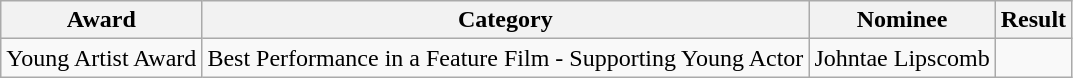<table class="wikitable sortable">
<tr>
<th>Award</th>
<th>Category</th>
<th>Nominee</th>
<th>Result</th>
</tr>
<tr>
<td rowspan="2">Young Artist Award</td>
<td>Best Performance in a Feature Film - Supporting Young Actor</td>
<td>Johntae Lipscomb</td>
<td></td>
</tr>
</table>
